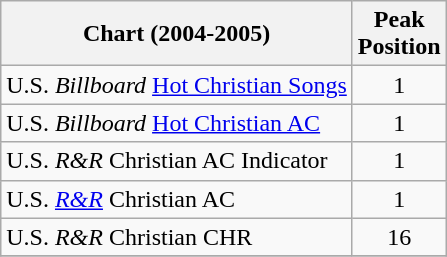<table class="wikitable sortable">
<tr>
<th align="left">Chart (2004-2005)</th>
<th align="center">Peak<br> Position</th>
</tr>
<tr>
<td align="left">U.S. <em>Billboard</em> <a href='#'>Hot Christian Songs</a></td>
<td align="center">1</td>
</tr>
<tr>
<td align="left">U.S. <em>Billboard</em> <a href='#'>Hot Christian AC</a></td>
<td align="center">1</td>
</tr>
<tr>
<td align="left">U.S. <em>R&R</em> Christian AC Indicator</td>
<td align="center">1</td>
</tr>
<tr>
<td align="left">U.S. <em><a href='#'>R&R</a></em> Christian AC</td>
<td align="center">1</td>
</tr>
<tr>
<td align="left">U.S. <em>R&R</em> Christian CHR</td>
<td align="center">16</td>
</tr>
<tr>
</tr>
</table>
